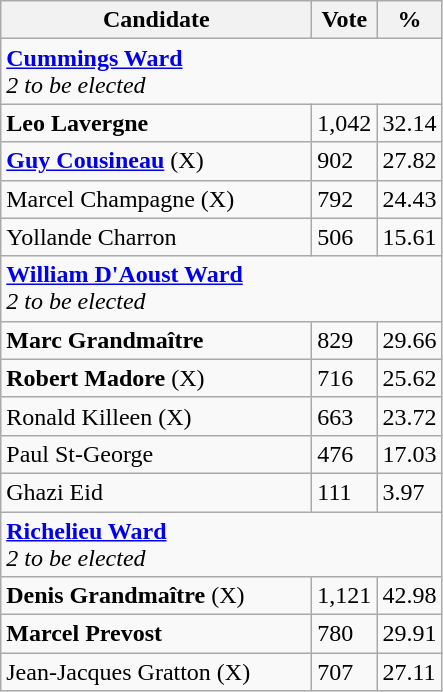<table class="wikitable">
<tr>
<th bgcolor="#DDDDFF" width="200px">Candidate</th>
<th bgcolor="#DDDDFF">Vote</th>
<th bgcolor="#DDDDFF">%</th>
</tr>
<tr>
<td colspan="4"><strong><a href='#'>Cummings Ward</a></strong> <br> <em>2 to be elected</em></td>
</tr>
<tr>
<td><strong>Leo Lavergne</strong></td>
<td>1,042</td>
<td>32.14</td>
</tr>
<tr>
<td><strong><a href='#'>Guy Cousineau</a></strong> (X)</td>
<td>902</td>
<td>27.82</td>
</tr>
<tr>
<td>Marcel Champagne (X)</td>
<td>792</td>
<td>24.43</td>
</tr>
<tr>
<td>Yollande Charron</td>
<td>506</td>
<td>15.61</td>
</tr>
<tr>
<td colspan="4"><strong><a href='#'>William D'Aoust Ward</a></strong> <br> <em>2 to be elected</em></td>
</tr>
<tr>
<td><strong>Marc Grandmaître</strong></td>
<td>829</td>
<td>29.66</td>
</tr>
<tr>
<td><strong>Robert Madore</strong> (X)</td>
<td>716</td>
<td>25.62</td>
</tr>
<tr>
<td>Ronald Killeen (X)</td>
<td>663</td>
<td>23.72</td>
</tr>
<tr>
<td>Paul St-George</td>
<td>476</td>
<td>17.03</td>
</tr>
<tr>
<td>Ghazi Eid</td>
<td>111</td>
<td>3.97</td>
</tr>
<tr>
<td colspan="4"><strong><a href='#'>Richelieu Ward</a></strong> <br> <em>2 to be elected</em></td>
</tr>
<tr>
<td><strong>Denis Grandmaître</strong> (X)</td>
<td>1,121</td>
<td>42.98</td>
</tr>
<tr>
<td><strong>Marcel Prevost</strong></td>
<td>780</td>
<td>29.91</td>
</tr>
<tr>
<td>Jean-Jacques Gratton (X)</td>
<td>707</td>
<td>27.11</td>
</tr>
</table>
